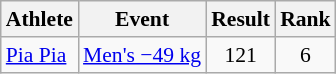<table class="wikitable" style="font-size:90%">
<tr>
<th>Athlete</th>
<th>Event</th>
<th>Result</th>
<th>Rank</th>
</tr>
<tr align=center>
<td align=left><a href='#'>Pia Pia</a></td>
<td align=left><a href='#'>Men's −49 kg</a></td>
<td>121</td>
<td>6</td>
</tr>
</table>
